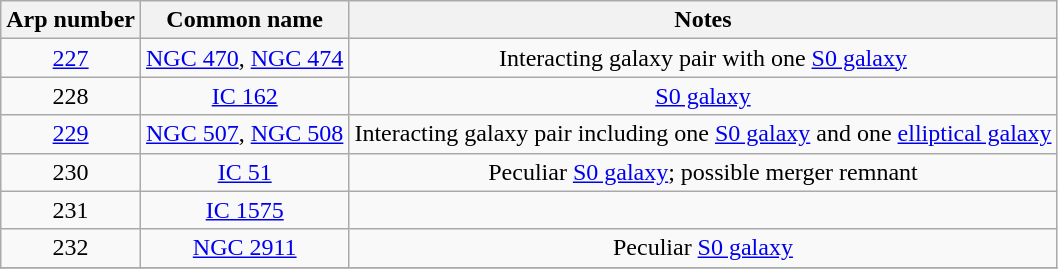<table class="wikitable" style="text-align:center;">
<tr>
<th>Arp number</th>
<th>Common name</th>
<th>Notes</th>
</tr>
<tr>
<td><a href='#'>227</a></td>
<td><a href='#'>NGC 470</a>, <a href='#'>NGC 474</a></td>
<td>Interacting galaxy pair with one <a href='#'>S0 galaxy</a></td>
</tr>
<tr>
<td>228</td>
<td><a href='#'>IC 162</a></td>
<td><a href='#'>S0 galaxy</a></td>
</tr>
<tr>
<td><a href='#'>229</a></td>
<td><a href='#'>NGC 507</a>, <a href='#'>NGC 508</a></td>
<td>Interacting galaxy pair including one <a href='#'>S0 galaxy</a> and one <a href='#'>elliptical galaxy</a></td>
</tr>
<tr>
<td>230</td>
<td><a href='#'>IC 51</a></td>
<td>Peculiar <a href='#'>S0 galaxy</a>; possible merger remnant</td>
</tr>
<tr>
<td>231</td>
<td><a href='#'>IC 1575</a></td>
<td></td>
</tr>
<tr>
<td>232</td>
<td><a href='#'>NGC 2911</a></td>
<td>Peculiar <a href='#'>S0 galaxy</a></td>
</tr>
<tr>
</tr>
</table>
